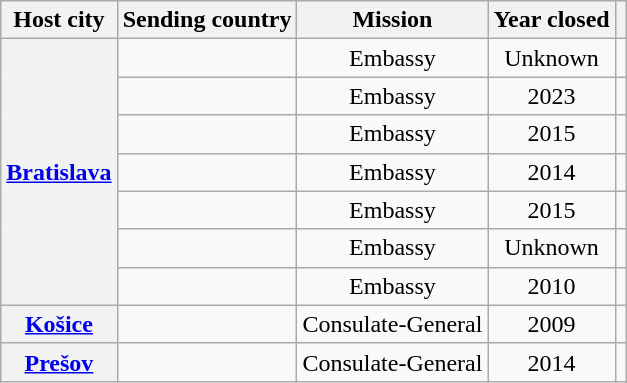<table class="wikitable plainrowheaders">
<tr>
<th scope="col">Host city</th>
<th scope="col">Sending country</th>
<th scope="col">Mission</th>
<th scope="col">Year closed</th>
<th scope="col"></th>
</tr>
<tr>
<th rowspan="7"><a href='#'>Bratislava</a></th>
<td></td>
<td style="text-align:center;">Embassy</td>
<td style="text-align:center;">Unknown</td>
<td style="text-align:center;"></td>
</tr>
<tr>
<td></td>
<td style="text-align:center;">Embassy</td>
<td style="text-align:center;">2023</td>
<td style="text-align:center;"></td>
</tr>
<tr>
<td></td>
<td style="text-align:center;">Embassy</td>
<td style="text-align:center;">2015</td>
<td style="text-align:center;"></td>
</tr>
<tr>
<td></td>
<td style="text-align:center;">Embassy</td>
<td style="text-align:center;">2014</td>
<td style="text-align:center;"></td>
</tr>
<tr>
<td></td>
<td style="text-align:center;">Embassy</td>
<td style="text-align:center;">2015</td>
<td style="text-align:center;"></td>
</tr>
<tr>
<td></td>
<td style="text-align:center;">Embassy</td>
<td style="text-align:center;">Unknown</td>
<td style="text-align:center;"></td>
</tr>
<tr>
<td></td>
<td style="text-align:center;">Embassy</td>
<td style="text-align:center;">2010</td>
<td style="text-align:center;"></td>
</tr>
<tr>
<th><a href='#'>Košice</a></th>
<td></td>
<td style="text-align:center;">Consulate-General</td>
<td style="text-align:center;">2009</td>
<td style="text-align:center;"></td>
</tr>
<tr>
<th><a href='#'>Prešov</a></th>
<td></td>
<td style="text-align:center;">Consulate-General</td>
<td style="text-align:center;">2014</td>
<td style="text-align:center;"></td>
</tr>
</table>
